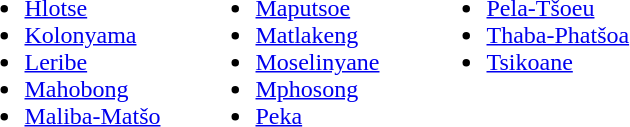<table>
<tr ---- valign="top">
<td width="150pt"><br><ul><li><a href='#'>Hlotse</a></li><li><a href='#'>Kolonyama</a></li><li><a href='#'>Leribe</a></li><li><a href='#'>Mahobong</a></li><li><a href='#'>Maliba-Matšo</a></li></ul></td>
<td width="150pt"><br><ul><li><a href='#'>Maputsoe</a></li><li><a href='#'>Matlakeng</a></li><li><a href='#'>Moselinyane</a></li><li><a href='#'>Mphosong</a></li><li><a href='#'>Peka</a></li></ul></td>
<td width="150pt"><br><ul><li><a href='#'>Pela-Tšoeu</a></li><li><a href='#'>Thaba-Phatšoa</a></li><li><a href='#'>Tsikoane</a></li></ul></td>
</tr>
</table>
